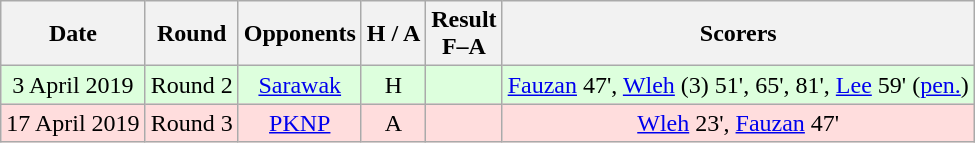<table class="wikitable" style="text-align:center">
<tr>
<th>Date</th>
<th>Round</th>
<th>Opponents</th>
<th>H / A</th>
<th>Result<br>F–A</th>
<th>Scorers</th>
</tr>
<tr bgcolor=#ddffdd>
<td>3 April 2019</td>
<td>Round 2</td>
<td><a href='#'>Sarawak</a></td>
<td>H</td>
<td></td>
<td><a href='#'>Fauzan</a> 47', <a href='#'>Wleh</a> (3) 51', 65', 81', <a href='#'>Lee</a> 59' (<a href='#'>pen.</a>)</td>
</tr>
<tr bgcolor=#ffdddd>
<td>17 April 2019</td>
<td>Round 3</td>
<td><a href='#'>PKNP</a></td>
<td>A</td>
<td></td>
<td><a href='#'>Wleh</a> 23', <a href='#'>Fauzan</a> 47'</td>
</tr>
</table>
